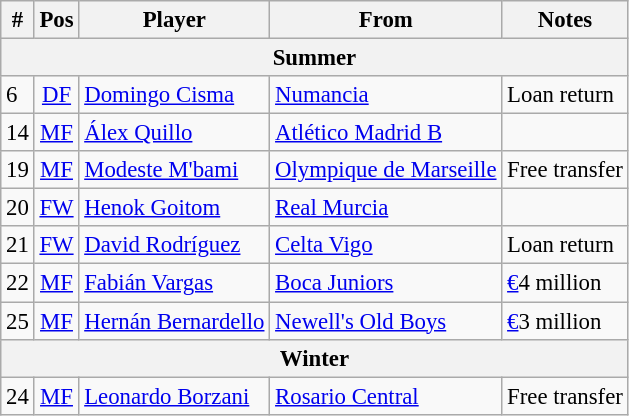<table class="wikitable" style="font-size:95%; text-align:left;">
<tr>
<th>#</th>
<th>Pos</th>
<th>Player</th>
<th>From</th>
<th>Notes</th>
</tr>
<tr>
<th colspan="5">Summer</th>
</tr>
<tr>
<td>6</td>
<td align="center"><a href='#'>DF</a></td>
<td> <a href='#'>Domingo Cisma</a></td>
<td> <a href='#'>Numancia</a></td>
<td>Loan return</td>
</tr>
<tr>
<td>14</td>
<td align="center"><a href='#'>MF</a></td>
<td> <a href='#'>Álex Quillo</a></td>
<td> <a href='#'>Atlético Madrid B</a></td>
<td></td>
</tr>
<tr>
<td>19</td>
<td align="center"><a href='#'>MF</a></td>
<td> <a href='#'>Modeste M'bami</a></td>
<td> <a href='#'>Olympique de Marseille</a></td>
<td>Free transfer</td>
</tr>
<tr>
<td>20</td>
<td align="center"><a href='#'>FW</a></td>
<td> <a href='#'>Henok Goitom</a></td>
<td> <a href='#'>Real Murcia</a></td>
<td></td>
</tr>
<tr>
<td>21</td>
<td align="center"><a href='#'>FW</a></td>
<td> <a href='#'>David Rodríguez</a></td>
<td> <a href='#'>Celta Vigo</a></td>
<td>Loan return</td>
</tr>
<tr>
<td>22</td>
<td align="center"><a href='#'>MF</a></td>
<td> <a href='#'>Fabián Vargas</a></td>
<td> <a href='#'>Boca Juniors</a></td>
<td><a href='#'>€</a>4 million</td>
</tr>
<tr>
<td>25</td>
<td align="center"><a href='#'>MF</a></td>
<td> <a href='#'>Hernán Bernardello</a></td>
<td> <a href='#'>Newell's Old Boys</a></td>
<td><a href='#'>€</a>3 million</td>
</tr>
<tr>
<th colspan="5">Winter</th>
</tr>
<tr>
<td>24</td>
<td align="center"><a href='#'>MF</a></td>
<td> <a href='#'>Leonardo Borzani</a></td>
<td> <a href='#'>Rosario Central</a></td>
<td>Free transfer</td>
</tr>
</table>
